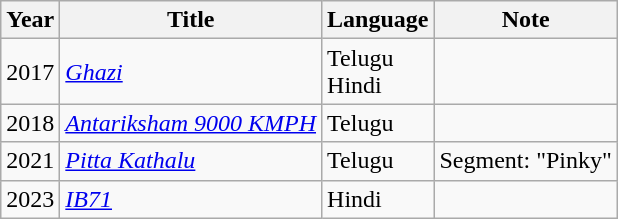<table class="wikitable">
<tr>
<th>Year</th>
<th>Title</th>
<th>Language</th>
<th>Note</th>
</tr>
<tr>
<td>2017</td>
<td><em><a href='#'>Ghazi</a></em></td>
<td>Telugu<br>Hindi</td>
<td></td>
</tr>
<tr>
<td>2018</td>
<td><em><a href='#'>Antariksham 9000 KMPH</a></em></td>
<td>Telugu</td>
<td></td>
</tr>
<tr>
<td>2021</td>
<td><em><a href='#'>Pitta Kathalu</a></em></td>
<td>Telugu</td>
<td>Segment: "Pinky"</td>
</tr>
<tr>
<td>2023</td>
<td><em><a href='#'>IB71</a></em></td>
<td>Hindi</td>
<td></td>
</tr>
</table>
